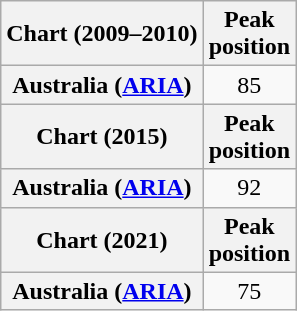<table class="wikitable plainrowheaders" style="text-align:center">
<tr>
<th scope="col">Chart (2009–2010)</th>
<th scope="col">Peak<br>position</th>
</tr>
<tr>
<th scope="row">Australia (<a href='#'>ARIA</a>)</th>
<td>85</td>
</tr>
<tr>
<th scope="col">Chart (2015)</th>
<th scope="col">Peak<br>position</th>
</tr>
<tr>
<th scope="row">Australia (<a href='#'>ARIA</a>)</th>
<td>92</td>
</tr>
<tr>
<th scope="col">Chart (2021)</th>
<th scope="col">Peak<br>position</th>
</tr>
<tr>
<th scope="row">Australia (<a href='#'>ARIA</a>)</th>
<td>75</td>
</tr>
</table>
